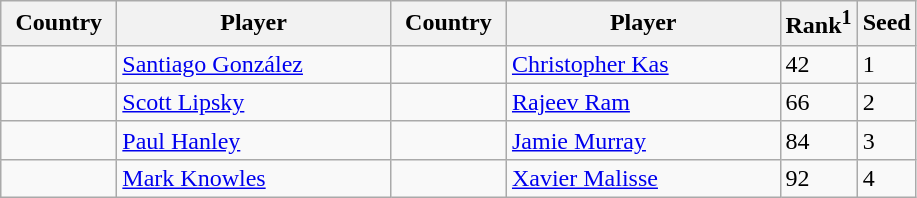<table class="sortable wikitable">
<tr>
<th width="70">Country</th>
<th width="175">Player</th>
<th width="70">Country</th>
<th width="175">Player</th>
<th>Rank<sup>1</sup></th>
<th>Seed</th>
</tr>
<tr>
<td></td>
<td><a href='#'>Santiago González</a></td>
<td></td>
<td><a href='#'>Christopher Kas</a></td>
<td>42</td>
<td>1</td>
</tr>
<tr>
<td></td>
<td><a href='#'>Scott Lipsky</a></td>
<td></td>
<td><a href='#'>Rajeev Ram</a></td>
<td>66</td>
<td>2</td>
</tr>
<tr>
<td></td>
<td><a href='#'>Paul Hanley</a></td>
<td></td>
<td><a href='#'>Jamie Murray</a></td>
<td>84</td>
<td>3</td>
</tr>
<tr>
<td></td>
<td><a href='#'>Mark Knowles</a></td>
<td></td>
<td><a href='#'>Xavier Malisse</a></td>
<td>92</td>
<td>4</td>
</tr>
</table>
